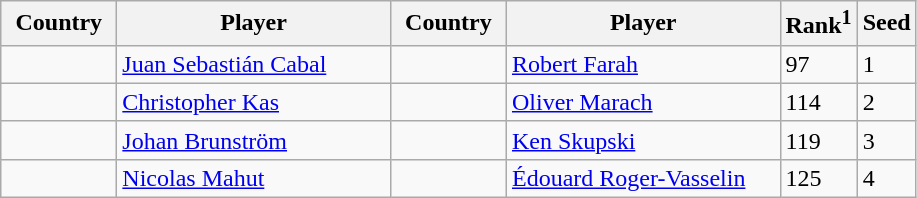<table class="sortable wikitable">
<tr>
<th width="70">Country</th>
<th width="175">Player</th>
<th width="70">Country</th>
<th width="175">Player</th>
<th>Rank<sup>1</sup></th>
<th>Seed</th>
</tr>
<tr>
<td></td>
<td><a href='#'>Juan Sebastián Cabal</a></td>
<td></td>
<td><a href='#'>Robert Farah</a></td>
<td>97</td>
<td>1</td>
</tr>
<tr>
<td></td>
<td><a href='#'>Christopher Kas</a></td>
<td></td>
<td><a href='#'>Oliver Marach</a></td>
<td>114</td>
<td>2</td>
</tr>
<tr>
<td></td>
<td><a href='#'>Johan Brunström</a></td>
<td></td>
<td><a href='#'>Ken Skupski</a></td>
<td>119</td>
<td>3</td>
</tr>
<tr>
<td></td>
<td><a href='#'>Nicolas Mahut</a></td>
<td></td>
<td><a href='#'>Édouard Roger-Vasselin</a></td>
<td>125</td>
<td>4</td>
</tr>
</table>
